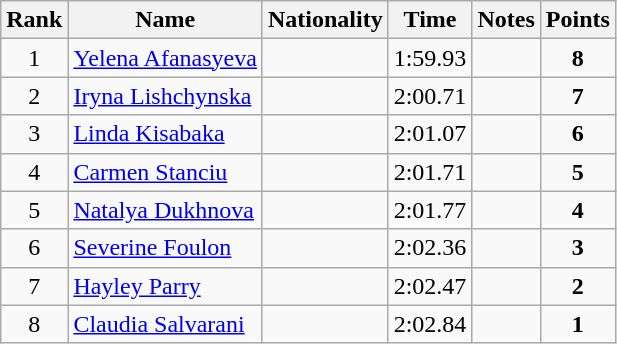<table class="wikitable sortable" style="text-align:center">
<tr>
<th>Rank</th>
<th>Name</th>
<th>Nationality</th>
<th>Time</th>
<th>Notes</th>
<th>Points</th>
</tr>
<tr>
<td>1</td>
<td align=left><a href='#'>Yelena Afanasyeva</a></td>
<td align=left></td>
<td>1:59.93</td>
<td></td>
<td><strong>8</strong></td>
</tr>
<tr>
<td>2</td>
<td align=left><a href='#'>Iryna Lishchynska</a></td>
<td align=left></td>
<td>2:00.71</td>
<td></td>
<td><strong>7</strong></td>
</tr>
<tr>
<td>3</td>
<td align=left><a href='#'>Linda Kisabaka</a></td>
<td align=left></td>
<td>2:01.07</td>
<td></td>
<td><strong>6</strong></td>
</tr>
<tr>
<td>4</td>
<td align=left><a href='#'>Carmen Stanciu</a></td>
<td align=left></td>
<td>2:01.71</td>
<td></td>
<td><strong>5</strong></td>
</tr>
<tr>
<td>5</td>
<td align=left><a href='#'>Natalya Dukhnova</a></td>
<td align=left></td>
<td>2:01.77</td>
<td></td>
<td><strong>4</strong></td>
</tr>
<tr>
<td>6</td>
<td align=left><a href='#'>Severine Foulon</a></td>
<td align=left></td>
<td>2:02.36</td>
<td></td>
<td><strong>3</strong></td>
</tr>
<tr>
<td>7</td>
<td align=left><a href='#'>Hayley Parry</a></td>
<td align=left></td>
<td>2:02.47</td>
<td></td>
<td><strong>2</strong></td>
</tr>
<tr>
<td>8</td>
<td align=left><a href='#'>Claudia Salvarani</a></td>
<td align=left></td>
<td>2:02.84</td>
<td></td>
<td><strong>1</strong></td>
</tr>
</table>
